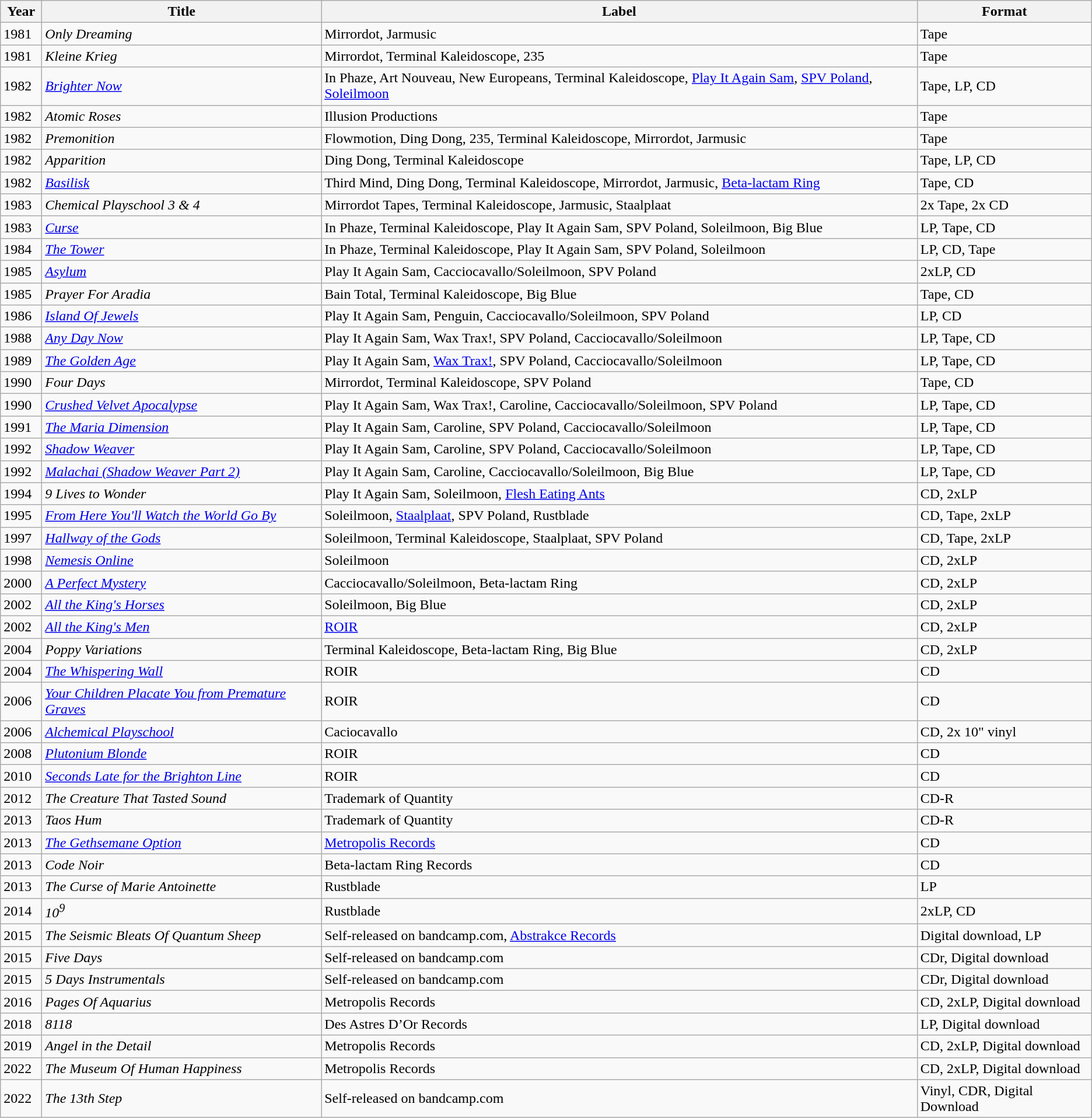<table class="wikitable">
<tr>
<th align="center" valign="top" width="40">Year</th>
<th align="left" valign="top">Title</th>
<th align="left" valign="top">Label</th>
<th align="left" valign="top">Format</th>
</tr>
<tr>
<td>1981</td>
<td><em>Only Dreaming</em></td>
<td>Mirrordot, Jarmusic</td>
<td>Tape</td>
</tr>
<tr>
<td>1981</td>
<td><em>Kleine Krieg</em></td>
<td>Mirrordot, Terminal Kaleidoscope, 235</td>
<td>Tape</td>
</tr>
<tr>
<td>1982</td>
<td><em><a href='#'>Brighter Now</a></em></td>
<td>In Phaze, Art Nouveau, New Europeans, Terminal Kaleidoscope, <a href='#'>Play It Again Sam</a>, <a href='#'>SPV Poland</a>, <a href='#'>Soleilmoon</a></td>
<td>Tape, LP, CD</td>
</tr>
<tr>
<td>1982</td>
<td><em>Atomic Roses</em></td>
<td>Illusion Productions</td>
<td>Tape</td>
</tr>
<tr>
<td>1982</td>
<td><em>Premonition</em></td>
<td>Flowmotion, Ding Dong, 235, Terminal Kaleidoscope, Mirrordot, Jarmusic</td>
<td>Tape</td>
</tr>
<tr>
<td>1982</td>
<td><em>Apparition</em></td>
<td>Ding Dong, Terminal Kaleidoscope</td>
<td>Tape, LP, CD</td>
</tr>
<tr>
<td>1982</td>
<td><em><a href='#'>Basilisk</a></em></td>
<td>Third Mind, Ding Dong, Terminal Kaleidoscope, Mirrordot, Jarmusic, <a href='#'>Beta-lactam Ring</a></td>
<td>Tape, CD</td>
</tr>
<tr>
<td>1983</td>
<td><em>Chemical Playschool 3 & 4</em></td>
<td>Mirrordot Tapes, Terminal Kaleidoscope, Jarmusic, Staalplaat</td>
<td>2x Tape, 2x CD</td>
</tr>
<tr>
<td>1983</td>
<td><em><a href='#'>Curse</a></em></td>
<td>In Phaze, Terminal Kaleidoscope, Play It Again Sam, SPV Poland, Soleilmoon, Big Blue</td>
<td>LP, Tape, CD</td>
</tr>
<tr>
<td>1984</td>
<td><em><a href='#'>The Tower</a></em></td>
<td>In Phaze, Terminal Kaleidoscope, Play It Again Sam, SPV Poland, Soleilmoon</td>
<td>LP, CD, Tape</td>
</tr>
<tr>
<td>1985</td>
<td><em><a href='#'>Asylum</a></em></td>
<td>Play It Again Sam, Cacciocavallo/Soleilmoon, SPV Poland</td>
<td>2xLP, CD</td>
</tr>
<tr>
<td>1985</td>
<td><em>Prayer For Aradia</em></td>
<td>Bain Total, Terminal Kaleidoscope, Big Blue</td>
<td>Tape, CD</td>
</tr>
<tr>
<td>1986</td>
<td><em><a href='#'>Island Of Jewels</a></em></td>
<td>Play It Again Sam, Penguin, Cacciocavallo/Soleilmoon, SPV Poland</td>
<td>LP, CD</td>
</tr>
<tr>
<td>1988</td>
<td><em><a href='#'>Any Day Now</a></em></td>
<td>Play It Again Sam, Wax Trax!, SPV Poland, Cacciocavallo/Soleilmoon</td>
<td>LP, Tape, CD</td>
</tr>
<tr>
<td>1989</td>
<td><em><a href='#'>The Golden Age</a></em></td>
<td>Play It Again Sam, <a href='#'>Wax Trax!</a>, SPV Poland, Cacciocavallo/Soleilmoon</td>
<td>LP, Tape, CD</td>
</tr>
<tr>
<td>1990</td>
<td><em>Four Days</em></td>
<td>Mirrordot, Terminal Kaleidoscope, SPV Poland</td>
<td>Tape, CD</td>
</tr>
<tr>
<td>1990</td>
<td><em><a href='#'>Crushed Velvet Apocalypse</a></em></td>
<td>Play It Again Sam, Wax Trax!, Caroline, Cacciocavallo/Soleilmoon, SPV Poland</td>
<td>LP, Tape, CD</td>
</tr>
<tr>
<td>1991</td>
<td><em><a href='#'>The Maria Dimension</a></em></td>
<td>Play It Again Sam, Caroline, SPV Poland, Cacciocavallo/Soleilmoon</td>
<td>LP, Tape, CD</td>
</tr>
<tr>
<td>1992</td>
<td><em><a href='#'>Shadow Weaver</a></em></td>
<td>Play It Again Sam, Caroline, SPV Poland, Cacciocavallo/Soleilmoon</td>
<td>LP, Tape, CD</td>
</tr>
<tr>
<td>1992</td>
<td><em><a href='#'>Malachai (Shadow Weaver Part 2)</a></em></td>
<td>Play It Again Sam, Caroline, Cacciocavallo/Soleilmoon, Big Blue</td>
<td>LP, Tape, CD</td>
</tr>
<tr>
<td>1994</td>
<td><em>9 Lives to Wonder</em></td>
<td>Play It Again Sam, Soleilmoon, <a href='#'>Flesh Eating Ants</a></td>
<td>CD, 2xLP</td>
</tr>
<tr>
<td>1995</td>
<td><em><a href='#'>From Here You'll Watch the World Go By</a></em></td>
<td>Soleilmoon, <a href='#'>Staalplaat</a>, SPV Poland, Rustblade</td>
<td>CD, Tape, 2xLP</td>
</tr>
<tr>
<td>1997</td>
<td><em><a href='#'>Hallway of the Gods</a></em></td>
<td>Soleilmoon, Terminal Kaleidoscope, Staalplaat, SPV Poland</td>
<td>CD, Tape, 2xLP</td>
</tr>
<tr>
<td>1998</td>
<td><em><a href='#'>Nemesis Online</a></em></td>
<td>Soleilmoon</td>
<td>CD, 2xLP</td>
</tr>
<tr>
<td>2000</td>
<td><em><a href='#'>A Perfect Mystery</a></em></td>
<td>Cacciocavallo/Soleilmoon, Beta-lactam Ring</td>
<td>CD, 2xLP</td>
</tr>
<tr>
<td>2002</td>
<td><em><a href='#'>All the King's Horses</a></em></td>
<td>Soleilmoon, Big Blue</td>
<td>CD, 2xLP</td>
</tr>
<tr>
<td>2002</td>
<td><em><a href='#'>All the King's Men</a></em></td>
<td><a href='#'>ROIR</a></td>
<td>CD, 2xLP</td>
</tr>
<tr>
<td>2004</td>
<td><em>Poppy Variations</em></td>
<td>Terminal Kaleidoscope, Beta-lactam Ring, Big Blue</td>
<td>CD, 2xLP</td>
</tr>
<tr>
<td>2004</td>
<td><em><a href='#'>The Whispering Wall</a></em></td>
<td>ROIR</td>
<td>CD</td>
</tr>
<tr>
<td>2006</td>
<td><em><a href='#'>Your Children Placate You from Premature Graves</a></em></td>
<td>ROIR</td>
<td>CD</td>
</tr>
<tr>
<td>2006</td>
<td><em><a href='#'>Alchemical Playschool</a></em></td>
<td>Caciocavallo</td>
<td>CD, 2x 10" vinyl</td>
</tr>
<tr>
<td>2008</td>
<td><em><a href='#'>Plutonium Blonde</a></em></td>
<td>ROIR</td>
<td>CD</td>
</tr>
<tr>
<td>2010</td>
<td><em><a href='#'>Seconds Late for the Brighton Line</a></em></td>
<td>ROIR</td>
<td>CD</td>
</tr>
<tr>
<td>2012</td>
<td><em>The Creature That Tasted Sound</em></td>
<td>Trademark of Quantity</td>
<td>CD-R</td>
</tr>
<tr>
<td>2013</td>
<td><em>Taos Hum</em></td>
<td>Trademark of Quantity</td>
<td>CD-R</td>
</tr>
<tr>
<td>2013</td>
<td><em><a href='#'>The Gethsemane Option</a></em></td>
<td><a href='#'>Metropolis Records</a></td>
<td>CD</td>
</tr>
<tr>
<td>2013</td>
<td><em>Code Noir</em></td>
<td>Beta-lactam Ring Records</td>
<td>CD</td>
</tr>
<tr>
<td>2013</td>
<td><em> The Curse of Marie Antoinette </em></td>
<td>Rustblade</td>
<td>LP</td>
</tr>
<tr>
<td>2014</td>
<td><em> 10<sup>9</sup> </em></td>
<td>Rustblade</td>
<td>2xLP, CD</td>
</tr>
<tr>
<td>2015</td>
<td><em> The Seismic Bleats Of Quantum Sheep </em></td>
<td>Self-released on bandcamp.com, <a href='#'>Abstrakce Records</a></td>
<td>Digital download, LP</td>
</tr>
<tr>
<td>2015</td>
<td><em> Five Days </em></td>
<td>Self-released on bandcamp.com</td>
<td>CDr, Digital download</td>
</tr>
<tr>
<td>2015</td>
<td><em> 5 Days Instrumentals </em></td>
<td>Self-released on bandcamp.com</td>
<td>CDr, Digital download</td>
</tr>
<tr>
<td>2016</td>
<td><em> Pages Of Aquarius </em></td>
<td>Metropolis Records</td>
<td>CD, 2xLP, Digital download</td>
</tr>
<tr>
<td>2018</td>
<td><em> 8118 </em></td>
<td>Des Astres D’Or Records</td>
<td>LP, Digital download</td>
</tr>
<tr>
<td>2019</td>
<td><em> Angel in the Detail </em></td>
<td>Metropolis Records</td>
<td>CD, 2xLP, Digital download</td>
</tr>
<tr>
<td>2022</td>
<td><em>The Museum Of Human Happiness</em></td>
<td>Metropolis Records</td>
<td>CD, 2xLP, Digital download</td>
</tr>
<tr>
<td>2022</td>
<td><em>The 13th Step</em></td>
<td>Self-released on bandcamp.com</td>
<td>Vinyl, CDR, Digital Download</td>
</tr>
</table>
